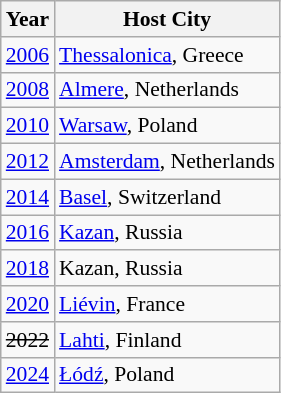<table class="wikitable" style="font-size:90%">
<tr>
<th>Year</th>
<th>Host City</th>
</tr>
<tr>
<td><a href='#'>2006</a></td>
<td><a href='#'>Thessalonica</a>, Greece</td>
</tr>
<tr>
<td><a href='#'>2008</a></td>
<td><a href='#'>Almere</a>, Netherlands</td>
</tr>
<tr>
<td><a href='#'>2010</a></td>
<td><a href='#'>Warsaw</a>, Poland</td>
</tr>
<tr>
<td><a href='#'>2012</a></td>
<td><a href='#'>Amsterdam</a>, Netherlands</td>
</tr>
<tr>
<td><a href='#'>2014</a></td>
<td><a href='#'>Basel</a>, Switzerland</td>
</tr>
<tr>
<td><a href='#'>2016</a></td>
<td><a href='#'>Kazan</a>, Russia</td>
</tr>
<tr>
<td><a href='#'>2018</a></td>
<td>Kazan, Russia</td>
</tr>
<tr>
<td><a href='#'>2020</a></td>
<td><a href='#'>Liévin</a>, France</td>
</tr>
<tr>
<td><s>2022</s></td>
<td><a href='#'>Lahti</a>, Finland</td>
</tr>
<tr>
<td><a href='#'>2024</a></td>
<td><a href='#'>Łódź</a>, Poland</td>
</tr>
</table>
